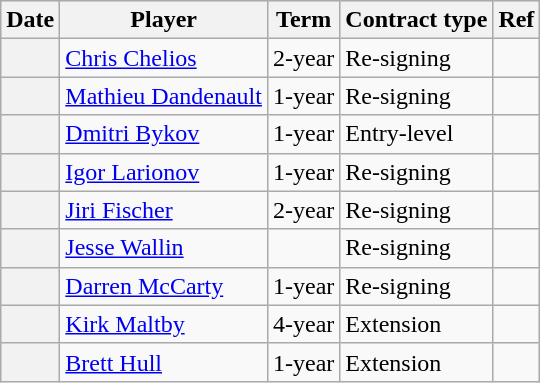<table class="wikitable plainrowheaders">
<tr style="background:#ddd; text-align:center;">
<th>Date</th>
<th>Player</th>
<th>Term</th>
<th>Contract type</th>
<th>Ref</th>
</tr>
<tr>
<th scope="row"></th>
<td><a href='#'>Chris Chelios</a></td>
<td>2-year</td>
<td>Re-signing</td>
<td></td>
</tr>
<tr>
<th scope="row"></th>
<td><a href='#'>Mathieu Dandenault</a></td>
<td>1-year</td>
<td>Re-signing</td>
<td></td>
</tr>
<tr>
<th scope="row"></th>
<td><a href='#'>Dmitri Bykov</a></td>
<td>1-year</td>
<td>Entry-level</td>
<td></td>
</tr>
<tr>
<th scope="row"></th>
<td><a href='#'>Igor Larionov</a></td>
<td>1-year</td>
<td>Re-signing</td>
<td></td>
</tr>
<tr>
<th scope="row"></th>
<td><a href='#'>Jiri Fischer</a></td>
<td>2-year</td>
<td>Re-signing</td>
<td></td>
</tr>
<tr>
<th scope="row"></th>
<td><a href='#'>Jesse Wallin</a></td>
<td></td>
<td>Re-signing</td>
<td></td>
</tr>
<tr>
<th scope="row"></th>
<td><a href='#'>Darren McCarty</a></td>
<td>1-year</td>
<td>Re-signing</td>
<td></td>
</tr>
<tr>
<th scope="row"></th>
<td><a href='#'>Kirk Maltby</a></td>
<td>4-year</td>
<td>Extension</td>
<td></td>
</tr>
<tr>
<th scope="row"></th>
<td><a href='#'>Brett Hull</a></td>
<td>1-year</td>
<td>Extension</td>
<td></td>
</tr>
</table>
